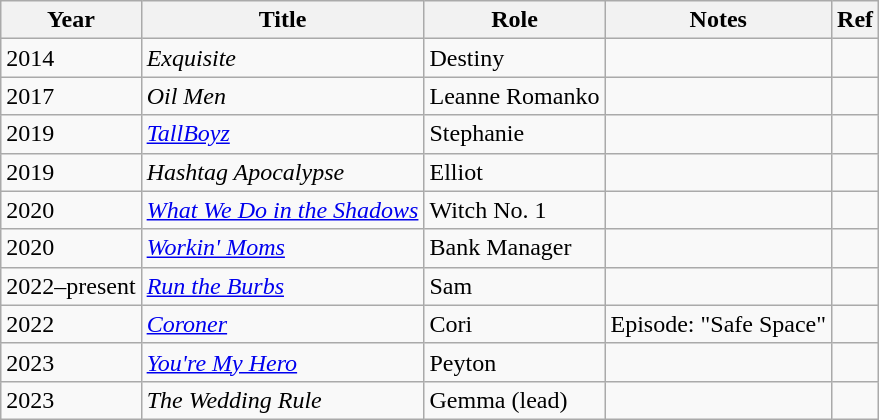<table class="wikitable">
<tr>
<th scope="col">Year</th>
<th scope="col">Title</th>
<th scope="col">Role</th>
<th scope="col">Notes</th>
<th scope="col">Ref</th>
</tr>
<tr>
<td>2014</td>
<td scope="row"><em>Exquisite</em></td>
<td>Destiny</td>
<td></td>
<td></td>
</tr>
<tr>
<td>2017</td>
<td scope="row"><em>Oil Men</em></td>
<td>Leanne Romanko</td>
<td></td>
<td></td>
</tr>
<tr>
<td>2019</td>
<td scope="row"><em><a href='#'>TallBoyz</a></em></td>
<td>Stephanie</td>
<td></td>
<td></td>
</tr>
<tr>
<td>2019</td>
<td scope="row"><em>Hashtag Apocalypse</em></td>
<td>Elliot</td>
<td></td>
<td></td>
</tr>
<tr>
<td>2020</td>
<td scope="row"><em><a href='#'>What We Do in the Shadows</a></em></td>
<td>Witch No. 1</td>
<td></td>
<td></td>
</tr>
<tr>
<td>2020</td>
<td scope="row"><em><a href='#'>Workin' Moms</a></em></td>
<td>Bank Manager</td>
<td></td>
<td></td>
</tr>
<tr>
<td>2022–present</td>
<td scope="row"><em><a href='#'>Run the Burbs</a></em></td>
<td>Sam</td>
<td></td>
<td></td>
</tr>
<tr>
<td>2022</td>
<td scope="row"><em><a href='#'>Coroner</a></em></td>
<td>Cori</td>
<td>Episode: "Safe Space"</td>
</tr>
<tr>
<td>2023</td>
<td><em><a href='#'>You're My Hero</a></em></td>
<td>Peyton</td>
<td></td>
<td></td>
</tr>
<tr>
<td>2023</td>
<td><em>The Wedding Rule</em></td>
<td>Gemma (lead)</td>
<td></td>
<td></td>
</tr>
</table>
